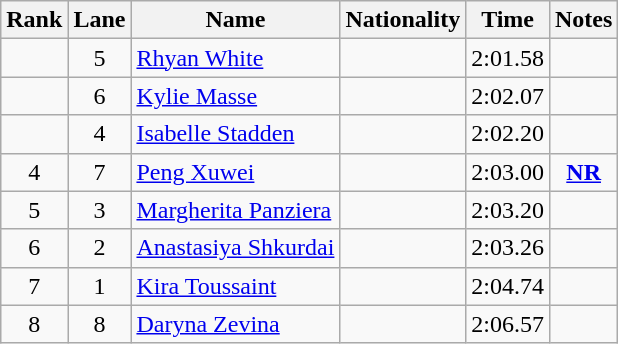<table class="wikitable sortable" style="text-align:center">
<tr>
<th>Rank</th>
<th>Lane</th>
<th>Name</th>
<th>Nationality</th>
<th>Time</th>
<th>Notes</th>
</tr>
<tr>
<td></td>
<td>5</td>
<td align=left><a href='#'>Rhyan White</a></td>
<td align=left></td>
<td>2:01.58</td>
<td></td>
</tr>
<tr>
<td></td>
<td>6</td>
<td align=left><a href='#'>Kylie Masse</a></td>
<td align=left></td>
<td>2:02.07</td>
<td></td>
</tr>
<tr>
<td></td>
<td>4</td>
<td align=left><a href='#'>Isabelle Stadden</a></td>
<td align=left></td>
<td>2:02.20</td>
<td></td>
</tr>
<tr>
<td>4</td>
<td>7</td>
<td align=left><a href='#'>Peng Xuwei</a></td>
<td align=left></td>
<td>2:03.00</td>
<td><strong><a href='#'>NR</a></strong></td>
</tr>
<tr>
<td>5</td>
<td>3</td>
<td align=left><a href='#'>Margherita Panziera</a></td>
<td align=left></td>
<td>2:03.20</td>
<td></td>
</tr>
<tr>
<td>6</td>
<td>2</td>
<td align=left><a href='#'>Anastasiya Shkurdai</a></td>
<td align=left></td>
<td>2:03.26</td>
<td></td>
</tr>
<tr>
<td>7</td>
<td>1</td>
<td align=left><a href='#'>Kira Toussaint</a></td>
<td align=left></td>
<td>2:04.74</td>
<td></td>
</tr>
<tr>
<td>8</td>
<td>8</td>
<td align=left><a href='#'>Daryna Zevina</a></td>
<td align=left></td>
<td>2:06.57</td>
<td></td>
</tr>
</table>
